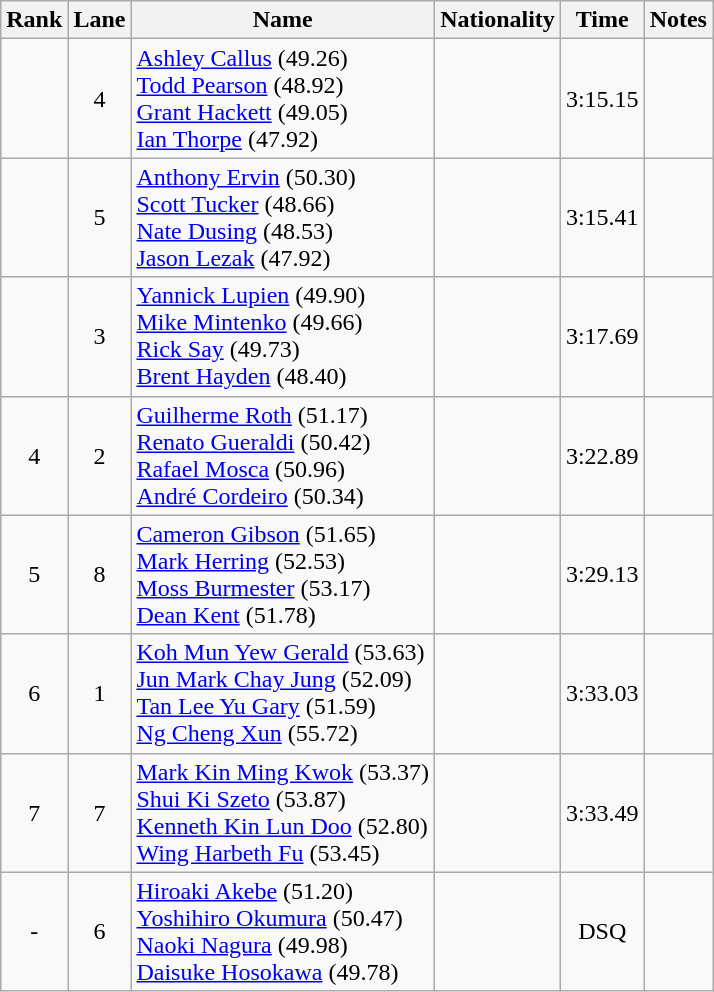<table class="wikitable sortable" style="text-align:center">
<tr>
<th>Rank</th>
<th>Lane</th>
<th>Name</th>
<th>Nationality</th>
<th>Time</th>
<th>Notes</th>
</tr>
<tr>
<td></td>
<td>4</td>
<td align=left><a href='#'>Ashley Callus</a> (49.26) <br> <a href='#'>Todd Pearson</a> (48.92) <br> <a href='#'>Grant Hackett</a> (49.05) <br> <a href='#'>Ian Thorpe</a> (47.92)</td>
<td align=left></td>
<td>3:15.15</td>
<td></td>
</tr>
<tr>
<td></td>
<td>5</td>
<td align=left><a href='#'>Anthony Ervin</a> (50.30) <br> <a href='#'>Scott Tucker</a> (48.66) <br> <a href='#'>Nate Dusing</a> (48.53) <br> <a href='#'>Jason Lezak</a> (47.92)</td>
<td align=left></td>
<td>3:15.41</td>
<td></td>
</tr>
<tr>
<td></td>
<td>3</td>
<td align=left><a href='#'>Yannick Lupien</a> (49.90) <br> <a href='#'>Mike Mintenko</a> (49.66) <br> <a href='#'>Rick Say</a> (49.73) <br> <a href='#'>Brent Hayden</a> (48.40)</td>
<td align=left></td>
<td>3:17.69</td>
<td></td>
</tr>
<tr>
<td>4</td>
<td>2</td>
<td align=left><a href='#'>Guilherme Roth</a> (51.17) <br><a href='#'>Renato Gueraldi</a> (50.42) <br><a href='#'>Rafael Mosca</a> (50.96) <br><a href='#'>André Cordeiro</a> (50.34)</td>
<td align=left></td>
<td>3:22.89</td>
<td></td>
</tr>
<tr>
<td>5</td>
<td>8</td>
<td align=left><a href='#'>Cameron Gibson</a> (51.65) <br> <a href='#'>Mark Herring</a> (52.53) <br> <a href='#'>Moss Burmester</a> (53.17) <br> <a href='#'>Dean Kent</a> (51.78)</td>
<td align=left></td>
<td>3:29.13</td>
<td></td>
</tr>
<tr>
<td>6</td>
<td>1</td>
<td align=left><a href='#'>Koh Mun Yew Gerald</a> (53.63) <br> <a href='#'>Jun Mark Chay Jung</a> (52.09) <br> <a href='#'>Tan Lee Yu Gary</a> (51.59) <br> <a href='#'>Ng Cheng Xun</a> (55.72)</td>
<td align=left></td>
<td>3:33.03</td>
<td></td>
</tr>
<tr>
<td>7</td>
<td>7</td>
<td align=left><a href='#'>Mark Kin Ming Kwok</a> (53.37) <br> <a href='#'>Shui Ki Szeto</a> (53.87) <br> <a href='#'>Kenneth Kin Lun Doo</a> (52.80) <br> <a href='#'>Wing Harbeth Fu</a> (53.45)</td>
<td align=left></td>
<td>3:33.49</td>
<td></td>
</tr>
<tr>
<td>-</td>
<td>6</td>
<td align=left><a href='#'>Hiroaki Akebe</a> (51.20) <br> <a href='#'>Yoshihiro Okumura</a> (50.47) <br> <a href='#'>Naoki Nagura</a> (49.98) <br> <a href='#'>Daisuke Hosokawa</a> (49.78)</td>
<td align=left></td>
<td>DSQ</td>
<td></td>
</tr>
</table>
